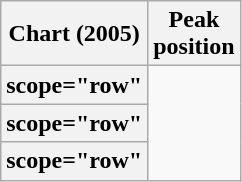<table class="wikitable sortable plainrowheaders">
<tr>
<th>Chart (2005)</th>
<th>Peak<br>position</th>
</tr>
<tr>
<th>scope="row"</th>
</tr>
<tr>
<th>scope="row"</th>
</tr>
<tr>
<th>scope="row"</th>
</tr>
</table>
